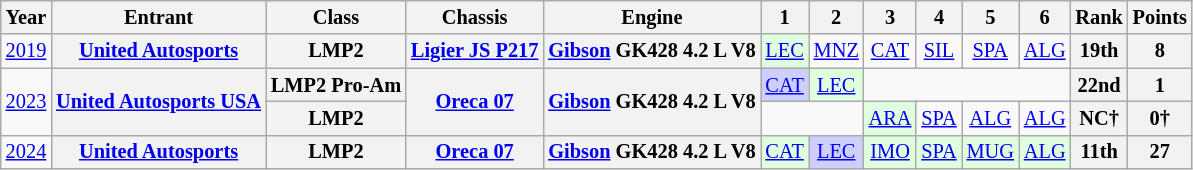<table class="wikitable" style="text-align:center; font-size:85%">
<tr>
<th>Year</th>
<th>Entrant</th>
<th>Class</th>
<th>Chassis</th>
<th>Engine</th>
<th>1</th>
<th>2</th>
<th>3</th>
<th>4</th>
<th>5</th>
<th>6</th>
<th>Rank</th>
<th>Points</th>
</tr>
<tr>
<td><a href='#'>2019</a></td>
<th nowrap><a href='#'>United Autosports</a></th>
<th>LMP2</th>
<th nowrap><a href='#'>Ligier JS P217</a></th>
<th nowrap><a href='#'>Gibson</a> GK428 4.2 L V8</th>
<td style="background:#DFFFDF;"><a href='#'>LEC</a><br></td>
<td><a href='#'>MNZ</a></td>
<td><a href='#'>CAT</a></td>
<td><a href='#'>SIL</a></td>
<td><a href='#'>SPA</a></td>
<td><a href='#'>ALG</a></td>
<th>19th</th>
<th>8</th>
</tr>
<tr>
<td rowspan=2><a href='#'>2023</a></td>
<th rowspan=2 nowrap><a href='#'>United Autosports USA</a></th>
<th nowrap>LMP2 Pro-Am</th>
<th rowspan=2 nowrap><a href='#'>Oreca 07</a></th>
<th rowspan=2 nowrap><a href='#'>Gibson</a> GK428 4.2 L V8</th>
<td style="background:#CFCFFF;"><a href='#'>CAT</a><br></td>
<td style="background:#DFFFDF;"><a href='#'>LEC</a><br></td>
<td colspan=4></td>
<th>22nd</th>
<th>1</th>
</tr>
<tr>
<th>LMP2</th>
<td colspan=2></td>
<td style="background:#DFFFDF;"><a href='#'>ARA</a><br></td>
<td><a href='#'>SPA</a></td>
<td><a href='#'>ALG</a></td>
<td><a href='#'>ALG</a></td>
<th>NC†</th>
<th>0†</th>
</tr>
<tr>
<td><a href='#'>2024</a></td>
<th><a href='#'>United Autosports</a></th>
<th>LMP2</th>
<th><a href='#'>Oreca 07</a></th>
<th><a href='#'>Gibson</a> GK428 4.2 L V8</th>
<td style="background:#DFFFDF;"><a href='#'>CAT</a><br></td>
<td style="background:#CFCFFF;"><a href='#'>LEC</a><br></td>
<td style="background:#DFFFDF;"><a href='#'>IMO</a><br></td>
<td style="background:#DFFFDF;"><a href='#'>SPA</a><br></td>
<td style="background:#DFFFDF;"><a href='#'>MUG</a><br></td>
<td style="background:#DFFFDF;"><a href='#'>ALG</a><br></td>
<th>11th</th>
<th>27</th>
</tr>
</table>
